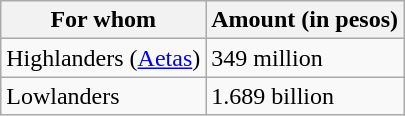<table class="wikitable">
<tr>
<th>For whom</th>
<th>Amount (in pesos)</th>
</tr>
<tr>
<td>Highlanders (<a href='#'>Aetas</a>)</td>
<td>349 million</td>
</tr>
<tr>
<td>Lowlanders</td>
<td>1.689 billion</td>
</tr>
</table>
